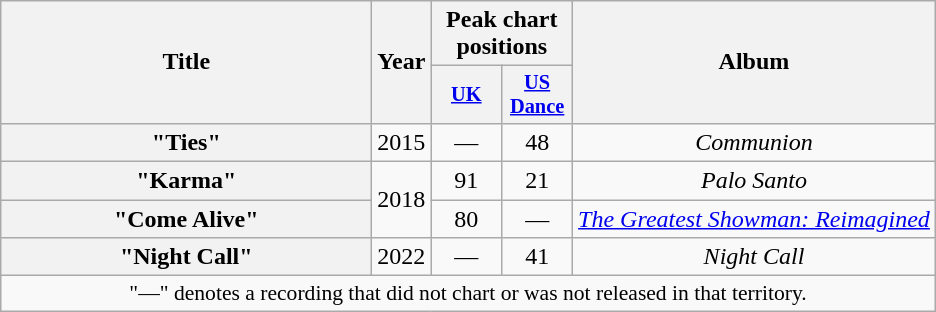<table class="wikitable plainrowheaders" style="text-align:center;">
<tr>
<th scope="col" rowspan="2" style="width:15em;">Title</th>
<th scope="col" rowspan="2" style="width:1em;">Year</th>
<th scope="col" colspan="2">Peak chart positions</th>
<th scope="col" rowspan="2">Album</th>
</tr>
<tr>
<th scope="col" style="width:3em;font-size:85%;"><a href='#'>UK</a><br></th>
<th scope="col" style="width:3em;font-size:85%;"><a href='#'>US<br>Dance</a><br></th>
</tr>
<tr>
<th scope="row">"Ties"</th>
<td>2015</td>
<td>—</td>
<td>48</td>
<td><em>Communion</em></td>
</tr>
<tr>
<th scope="row">"Karma"</th>
<td rowspan="2">2018</td>
<td>91</td>
<td>21</td>
<td><em>Palo Santo</em></td>
</tr>
<tr>
<th scope="row">"Come Alive"<br></th>
<td>80</td>
<td>—</td>
<td><em><a href='#'>The Greatest Showman: Reimagined</a></em></td>
</tr>
<tr>
<th scope="row">"Night Call"</th>
<td>2022</td>
<td>—</td>
<td>41</td>
<td><em>Night Call</em></td>
</tr>
<tr>
<td colspan="5" style="font-size:90%">"—" denotes a recording that did not chart or was not released in that territory.</td>
</tr>
</table>
